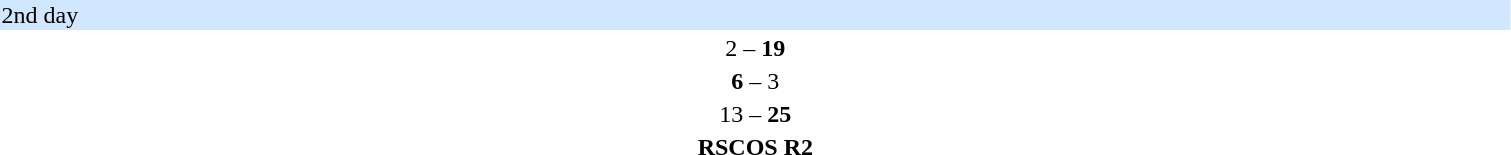<table width="80%">
<tr>
<th width="30%"></th>
<th width="12%"></th>
<th width="30%"></th>
</tr>
<tr bgcolor="#D0E7FF">
<td colspan="3">2nd day</td>
</tr>
<tr>
<td align="right"></td>
<td align="center">2 – <strong>19</strong></td>
<td><strong></strong></td>
</tr>
<tr>
<td align="right"><strong></strong></td>
<td align="center"><strong>6</strong> – 3</td>
<td></td>
</tr>
<tr>
<td align="right"></td>
<td align="center">13 – <strong>25</strong></td>
<td><strong></strong></td>
</tr>
<tr>
<td align="right"><strong></strong></td>
<td align="center"><strong>RSCOS R2</strong></td>
<td></td>
</tr>
<tr>
</tr>
</table>
